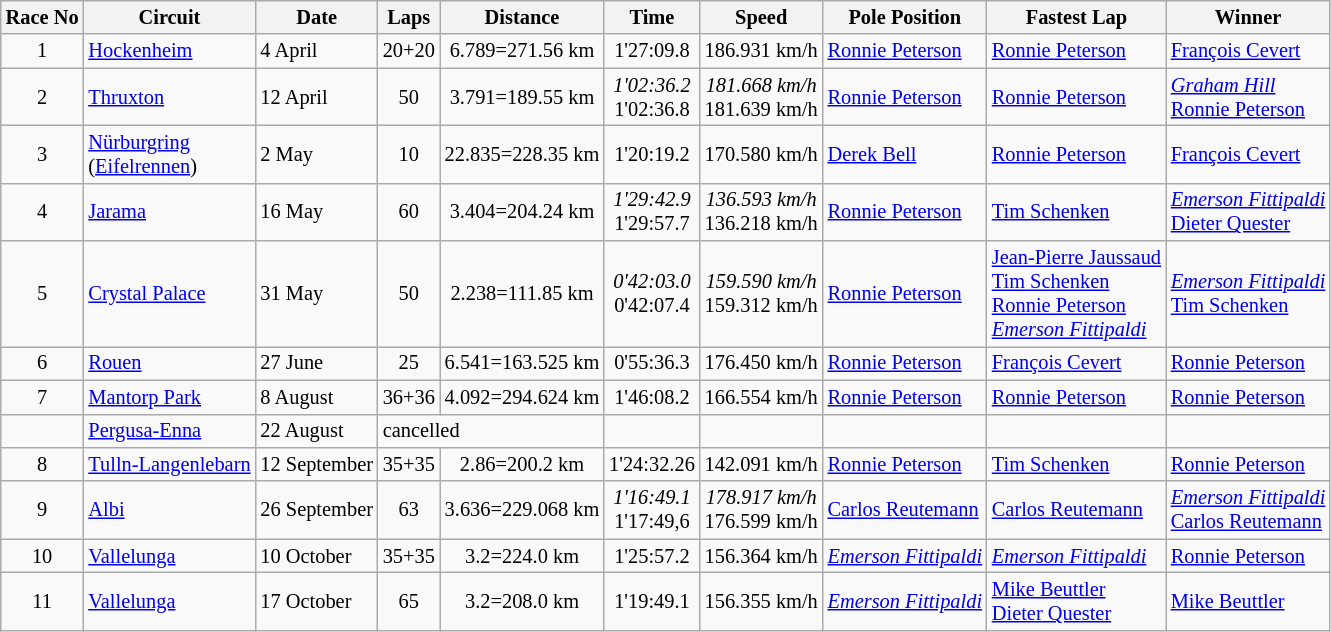<table class="wikitable" style="font-size: 85%; text-align:center">
<tr>
<th>Race No</th>
<th>Circuit</th>
<th>Date</th>
<th>Laps</th>
<th>Distance</th>
<th>Time</th>
<th>Speed</th>
<th>Pole Position</th>
<th>Fastest Lap</th>
<th>Winner</th>
</tr>
<tr>
<td>1</td>
<td align="left"> <a href='#'>Hockenheim</a></td>
<td align="left">4 April</td>
<td>20+20</td>
<td>6.789=271.56 km</td>
<td>1'27:09.8</td>
<td>186.931 km/h</td>
<td align="left"> <a href='#'>Ronnie Peterson</a></td>
<td align="left"> <a href='#'>Ronnie Peterson</a></td>
<td align="left"> <a href='#'>François Cevert</a></td>
</tr>
<tr>
<td>2</td>
<td align="left"> <a href='#'>Thruxton</a></td>
<td align="left">12 April</td>
<td>50</td>
<td>3.791=189.55 km</td>
<td><em>1'02:36.2</em><br>1'02:36.8</td>
<td><em>181.668 km/h</em><br>181.639 km/h</td>
<td align="left"> <a href='#'>Ronnie Peterson</a></td>
<td align="left"> <a href='#'>Ronnie Peterson</a></td>
<td align="left"> <em><a href='#'>Graham Hill</a></em><br> <a href='#'>Ronnie Peterson</a></td>
</tr>
<tr>
<td>3</td>
<td align="left"> <a href='#'>Nürburgring</a> <br> (<a href='#'>Eifelrennen</a>)</td>
<td align="left">2 May</td>
<td>10</td>
<td>22.835=228.35 km</td>
<td>1'20:19.2</td>
<td>170.580 km/h</td>
<td align="left"> <a href='#'>Derek Bell</a></td>
<td align="left"> <a href='#'>Ronnie Peterson</a></td>
<td align="left"> <a href='#'>François Cevert</a></td>
</tr>
<tr>
<td>4</td>
<td align="left"> <a href='#'>Jarama</a></td>
<td align="left">16 May</td>
<td>60</td>
<td>3.404=204.24 km</td>
<td><em>1'29:42.9</em><br>1'29:57.7</td>
<td><em>136.593 km/h</em><br>136.218 km/h</td>
<td align="left"> <a href='#'>Ronnie Peterson</a></td>
<td align="left"> <a href='#'>Tim Schenken</a></td>
<td align="left"> <em><a href='#'>Emerson Fittipaldi</a></em><br> <a href='#'>Dieter Quester</a></td>
</tr>
<tr>
<td>5</td>
<td align="left"> <a href='#'>Crystal Palace</a></td>
<td align="left">31 May</td>
<td>50</td>
<td>2.238=111.85 km</td>
<td><em>0'42:03.0</em><br>0'42:07.4</td>
<td><em>159.590 km/h</em><br>159.312 km/h</td>
<td align="left"> <a href='#'>Ronnie Peterson</a></td>
<td align="left"> <a href='#'>Jean-Pierre Jaussaud</a><br> <a href='#'>Tim Schenken</a><br> <a href='#'>Ronnie Peterson</a><br> <em><a href='#'>Emerson Fittipaldi</a></em></td>
<td align="left"> <em><a href='#'>Emerson Fittipaldi</a></em><br> <a href='#'>Tim Schenken</a></td>
</tr>
<tr>
<td>6</td>
<td align="left"> <a href='#'>Rouen</a></td>
<td align="left">27 June</td>
<td>25</td>
<td>6.541=163.525 km</td>
<td>0'55:36.3</td>
<td>176.450 km/h</td>
<td align="left"> <a href='#'>Ronnie Peterson</a></td>
<td align="left"> <a href='#'>François Cevert</a></td>
<td align="left"> <a href='#'>Ronnie Peterson</a></td>
</tr>
<tr>
<td>7</td>
<td align="left"> <a href='#'>Mantorp Park</a></td>
<td align="left">8 August</td>
<td>36+36</td>
<td>4.092=294.624 km</td>
<td>1'46:08.2</td>
<td>166.554 km/h</td>
<td align="left"> <a href='#'>Ronnie Peterson</a></td>
<td align="left"> <a href='#'>Ronnie Peterson</a></td>
<td align="left"> <a href='#'>Ronnie Peterson</a></td>
</tr>
<tr>
<td></td>
<td align="left"> <a href='#'>Pergusa-Enna</a></td>
<td align="left">22 August</td>
<td colspan=2 align="left">cancelled</td>
<td></td>
<td></td>
<td></td>
<td></td>
<td></td>
</tr>
<tr>
<td>8</td>
<td align="left"> <a href='#'>Tulln-Langenlebarn</a></td>
<td align="left">12 September</td>
<td>35+35</td>
<td>2.86=200.2 km</td>
<td>1'24:32.26</td>
<td>142.091 km/h</td>
<td align="left"> <a href='#'>Ronnie Peterson</a></td>
<td align="left"> <a href='#'>Tim Schenken</a></td>
<td align="left"> <a href='#'>Ronnie Peterson</a></td>
</tr>
<tr>
<td>9</td>
<td align="left"> <a href='#'>Albi</a></td>
<td align="left">26 September</td>
<td>63</td>
<td>3.636=229.068 km</td>
<td><em>1'16:49.1</em><br>1'17:49,6</td>
<td><em>178.917 km/h</em><br>176.599 km/h</td>
<td align="left"> <a href='#'>Carlos Reutemann</a></td>
<td align="left"> <a href='#'>Carlos Reutemann</a></td>
<td align="left"> <em><a href='#'>Emerson Fittipaldi</a></em><br> <a href='#'>Carlos Reutemann</a></td>
</tr>
<tr>
<td>10</td>
<td align="left"> <a href='#'>Vallelunga</a></td>
<td align="left">10 October</td>
<td>35+35</td>
<td>3.2=224.0 km</td>
<td>1'25:57.2</td>
<td>156.364 km/h</td>
<td align="left"> <em><a href='#'>Emerson Fittipaldi</a></em></td>
<td align="left"> <em><a href='#'>Emerson Fittipaldi</a></em></td>
<td align="left"> <a href='#'>Ronnie Peterson</a></td>
</tr>
<tr>
<td>11</td>
<td align="left"> <a href='#'>Vallelunga</a></td>
<td align="left">17 October</td>
<td>65</td>
<td>3.2=208.0 km</td>
<td>1'19:49.1</td>
<td>156.355 km/h</td>
<td align="left"> <em><a href='#'>Emerson Fittipaldi</a></em></td>
<td align="left"> <a href='#'>Mike Beuttler</a><br> <a href='#'>Dieter Quester</a></td>
<td align="left"> <a href='#'>Mike Beuttler</a></td>
</tr>
</table>
